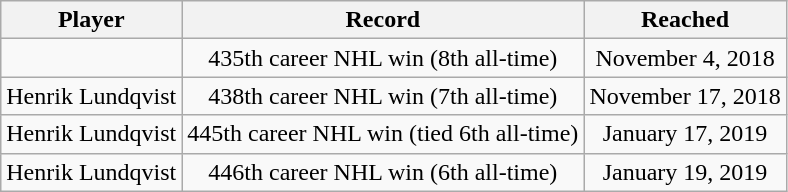<table class="wikitable sortable" style="text-align:center;">
<tr>
<th>Player</th>
<th>Record</th>
<th>Reached</th>
</tr>
<tr>
<td></td>
<td>435th career NHL win (8th all-time)</td>
<td>November 4, 2018</td>
</tr>
<tr>
<td>Henrik Lundqvist</td>
<td>438th career NHL win (7th all-time)</td>
<td>November 17, 2018</td>
</tr>
<tr>
<td>Henrik Lundqvist</td>
<td>445th career NHL win (tied 6th all-time)</td>
<td>January 17, 2019</td>
</tr>
<tr>
<td>Henrik Lundqvist</td>
<td>446th career NHL win (6th all-time)</td>
<td>January 19, 2019</td>
</tr>
</table>
